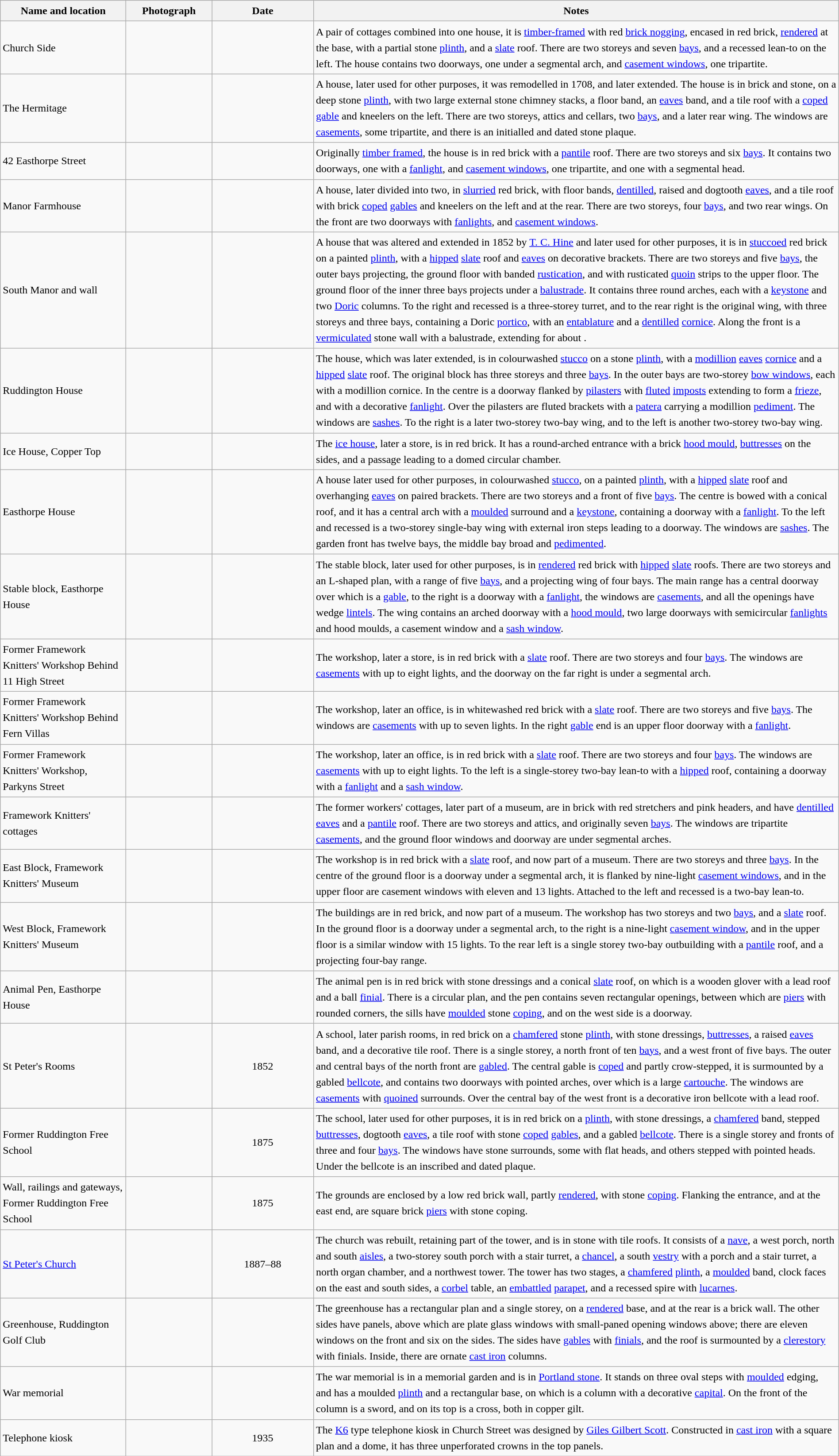<table class="wikitable sortable plainrowheaders" style="width:100%; border:0px; text-align:left; line-height:150%">
<tr>
<th scope="col"  style="width:150px">Name and location</th>
<th scope="col"  style="width:100px" class="unsortable">Photograph</th>
<th scope="col"  style="width:120px">Date</th>
<th scope="col"  style="width:650px" class="unsortable">Notes</th>
</tr>
<tr>
<td>Church Side<br><small></small></td>
<td></td>
<td align="center"></td>
<td>A pair of cottages combined into one house, it is <a href='#'>timber-framed</a> with red <a href='#'>brick nogging</a>, encased in red brick, <a href='#'>rendered</a> at the base, with a partial stone <a href='#'>plinth</a>, and a <a href='#'>slate</a> roof.  There are two storeys and seven <a href='#'>bays</a>, and a recessed lean-to on the left.  The house contains two doorways, one under a segmental arch, and <a href='#'>casement windows</a>, one tripartite.</td>
</tr>
<tr>
<td>The Hermitage<br><small></small></td>
<td></td>
<td align="center"></td>
<td>A house, later used for other purposes, it was remodelled in 1708, and later extended.  The house is in brick and stone, on a deep stone <a href='#'>plinth</a>, with two large external stone chimney stacks, a floor band, an <a href='#'>eaves</a> band, and a tile roof with a <a href='#'>coped</a> <a href='#'>gable</a> and kneelers on the left.  There are two storeys, attics and cellars, two <a href='#'>bays</a>, and a later rear wing.  The windows are <a href='#'>casements</a>, some tripartite, and there is an initialled and dated stone plaque.</td>
</tr>
<tr>
<td>42 Easthorpe Street<br><small></small></td>
<td></td>
<td align="center"></td>
<td>Originally <a href='#'>timber framed</a>, the house is in red brick with a <a href='#'>pantile</a> roof.  There are two storeys and six <a href='#'>bays</a>.  It contains two doorways, one with a <a href='#'>fanlight</a>, and <a href='#'>casement windows</a>, one tripartite, and one with a segmental head.</td>
</tr>
<tr>
<td>Manor Farmhouse<br><small></small></td>
<td></td>
<td align="center"></td>
<td>A house, later divided into two, in <a href='#'>slurried</a> red brick, with floor bands, <a href='#'>dentilled</a>, raised and dogtooth <a href='#'>eaves</a>, and a tile roof with brick <a href='#'>coped</a> <a href='#'>gables</a> and kneelers on the left and at the rear.  There are two storeys, four <a href='#'>bays</a>, and two rear wings.  On the front are two doorways with <a href='#'>fanlights</a>, and <a href='#'>casement windows</a>.</td>
</tr>
<tr>
<td>South Manor and wall<br><small></small></td>
<td></td>
<td align="center"></td>
<td>A house that was altered and extended in 1852 by <a href='#'>T. C. Hine</a> and later used for other purposes, it is in <a href='#'>stuccoed</a> red brick on a painted <a href='#'>plinth</a>, with a <a href='#'>hipped</a> <a href='#'>slate</a> roof and <a href='#'>eaves</a> on decorative brackets.  There are two storeys and five <a href='#'>bays</a>, the outer bays projecting, the ground floor with banded <a href='#'>rustication</a>, and with rusticated <a href='#'>quoin</a> strips to the upper floor.  The ground floor of the inner three bays projects under a <a href='#'>balustrade</a>.  It contains three round arches, each with a <a href='#'>keystone</a> and two <a href='#'>Doric</a> columns.  To the right and recessed is a three-storey turret, and to the rear right is the original wing, with three storeys and three bays, containing a Doric <a href='#'>portico</a>, with an <a href='#'>entablature</a> and a <a href='#'>dentilled</a> <a href='#'>cornice</a>.  Along the front is a <a href='#'>vermiculated</a> stone wall with a balustrade, extending for about .</td>
</tr>
<tr>
<td>Ruddington House<br><small></small></td>
<td></td>
<td align="center"></td>
<td>The house, which was later extended, is in colourwashed <a href='#'>stucco</a> on a stone <a href='#'>plinth</a>, with a <a href='#'>modillion</a> <a href='#'>eaves</a> <a href='#'>cornice</a> and a <a href='#'>hipped</a> <a href='#'>slate</a> roof.  The original block has three storeys and three <a href='#'>bays</a>.  In the outer bays are two-storey <a href='#'>bow windows</a>, each with a modillion cornice.  In the centre is a doorway flanked by <a href='#'>pilasters</a> with <a href='#'>fluted</a> <a href='#'>imposts</a> extending to form a <a href='#'>frieze</a>, and with a decorative <a href='#'>fanlight</a>.  Over the pilasters are fluted brackets with a <a href='#'>patera</a> carrying a modillion <a href='#'>pediment</a>.  The windows are <a href='#'>sashes</a>.  To the right is a later two-storey two-bay wing, and to the left is another two-storey two-bay wing.</td>
</tr>
<tr>
<td>Ice House, Copper Top<br><small></small></td>
<td></td>
<td align="center"></td>
<td>The <a href='#'>ice house</a>, later a store, is in red brick.  It has a round-arched entrance with a brick <a href='#'>hood mould</a>, <a href='#'>buttresses</a> on the sides, and a passage leading to a domed circular chamber.</td>
</tr>
<tr>
<td>Easthorpe House<br><small></small></td>
<td></td>
<td align="center"></td>
<td>A house later used for other purposes, in colourwashed <a href='#'>stucco</a>, on a painted <a href='#'>plinth</a>, with a <a href='#'>hipped</a> <a href='#'>slate</a> roof and overhanging <a href='#'>eaves</a> on paired brackets.  There are two storeys and a front of five <a href='#'>bays</a>.  The centre is bowed with a conical roof, and it has a central arch with a <a href='#'>moulded</a> surround and a <a href='#'>keystone</a>, containing a doorway with a <a href='#'>fanlight</a>.  To the left and recessed is a two-storey single-bay wing with external iron steps leading to a doorway.  The windows are <a href='#'>sashes</a>.  The garden front has twelve bays, the middle bay broad and <a href='#'>pedimented</a>.</td>
</tr>
<tr>
<td>Stable block, Easthorpe House<br><small></small></td>
<td></td>
<td align="center"></td>
<td>The stable block, later used for other purposes, is in <a href='#'>rendered</a> red brick with <a href='#'>hipped</a> <a href='#'>slate</a> roofs.  There are two storeys and an L-shaped plan, with a range of five <a href='#'>bays</a>, and a projecting wing of four bays.  The main range has a central doorway over which is a <a href='#'>gable</a>, to the right is a doorway with a <a href='#'>fanlight</a>, the windows are <a href='#'>casements</a>, and all the openings have wedge <a href='#'>lintels</a>.  The wing contains an arched doorway with a <a href='#'>hood mould</a>, two large doorways with semicircular <a href='#'>fanlights</a> and hood moulds, a casement window and a <a href='#'>sash window</a>.</td>
</tr>
<tr>
<td>Former Framework Knitters' Workshop Behind 11 High Street<br><small></small></td>
<td></td>
<td align="center"></td>
<td>The workshop, later a store, is in red brick with a <a href='#'>slate</a> roof.  There are two storeys and four <a href='#'>bays</a>.  The windows are <a href='#'>casements</a> with up to eight lights, and the doorway on the far right is under a segmental arch.</td>
</tr>
<tr>
<td>Former Framework Knitters' Workshop Behind Fern Villas<br><small></small></td>
<td></td>
<td align="center"></td>
<td>The workshop, later an office, is in whitewashed red brick with a <a href='#'>slate</a> roof.  There are two storeys and five <a href='#'>bays</a>.  The windows are <a href='#'>casements</a> with up to seven lights.  In the right <a href='#'>gable</a> end is an upper floor doorway with a <a href='#'>fanlight</a>.</td>
</tr>
<tr>
<td>Former Framework Knitters' Workshop, Parkyns Street<br><small></small></td>
<td></td>
<td align="center"></td>
<td>The workshop, later an office, is in red brick with a <a href='#'>slate</a> roof.  There are two storeys and four <a href='#'>bays</a>.  The windows are <a href='#'>casements</a> with up to eight lights.  To the left is a single-storey two-bay lean-to with a <a href='#'>hipped</a> roof, containing a doorway with a <a href='#'>fanlight</a> and a <a href='#'>sash window</a>.</td>
</tr>
<tr>
<td>Framework Knitters' cottages<br><small></small></td>
<td></td>
<td align="center"></td>
<td>The former workers' cottages, later part of a museum, are in brick with red stretchers and pink headers, and have <a href='#'>dentilled</a> <a href='#'>eaves</a> and a <a href='#'>pantile</a> roof.  There are two storeys and attics, and originally seven <a href='#'>bays</a>.  The windows are tripartite <a href='#'>casements</a>, and the ground floor windows and doorway are under segmental arches.</td>
</tr>
<tr>
<td>East Block, Framework Knitters' Museum<br><small></small></td>
<td></td>
<td align="center"></td>
<td>The workshop is in red brick with a <a href='#'>slate</a> roof, and now part of a museum.  There are two storeys and three <a href='#'>bays</a>.  In the centre of the ground floor is a doorway under a segmental arch, it is flanked by nine-light <a href='#'>casement windows</a>, and in the upper floor are casement windows with eleven and 13 lights.  Attached to the left and recessed is a two-bay lean-to.</td>
</tr>
<tr>
<td>West Block, Framework Knitters' Museum<br><small></small></td>
<td></td>
<td align="center"></td>
<td>The buildings are in red brick, and now part of a museum.  The workshop has two storeys and two <a href='#'>bays</a>, and a <a href='#'>slate</a> roof.  In the ground floor is a doorway under a segmental arch, to the right is a nine-light <a href='#'>casement window</a>, and in the upper floor is a similar window with 15 lights.  To the rear left is a single storey two-bay outbuilding with a <a href='#'>pantile</a> roof, and a projecting four-bay range.</td>
</tr>
<tr>
<td>Animal Pen, Easthorpe House<br><small></small></td>
<td></td>
<td align="center"></td>
<td>The animal pen is in red brick with stone dressings and a conical <a href='#'>slate</a> roof, on which is a wooden glover with a lead roof and a ball <a href='#'>finial</a>.  There is a circular plan, and the pen contains seven rectangular openings, between which are <a href='#'>piers</a> with rounded corners, the sills have <a href='#'>moulded</a> stone <a href='#'>coping</a>, and on the west side is a doorway.</td>
</tr>
<tr>
<td>St Peter's Rooms<br><small></small></td>
<td></td>
<td align="center">1852</td>
<td>A school, later parish rooms, in red brick on a <a href='#'>chamfered</a> stone <a href='#'>plinth</a>, with stone dressings, <a href='#'>buttresses</a>, a raised <a href='#'>eaves</a> band, and a decorative tile roof.  There is a single storey, a north front of ten <a href='#'>bays</a>, and a west front of five bays.  The outer and central bays of the north front are <a href='#'>gabled</a>.  The central gable is <a href='#'>coped</a> and partly crow-stepped, it is surmounted by a gabled <a href='#'>bellcote</a>, and contains two doorways with pointed arches, over which is a large <a href='#'>cartouche</a>.  The windows are <a href='#'>casements</a> with <a href='#'>quoined</a> surrounds.  Over the central bay of the west front is a decorative iron bellcote with a lead roof.</td>
</tr>
<tr>
<td>Former Ruddington Free School<br><small></small></td>
<td></td>
<td align="center">1875</td>
<td>The school, later used for other purposes, it is in red brick on a <a href='#'>plinth</a>, with stone dressings, a <a href='#'>chamfered</a> band, stepped <a href='#'>buttresses</a>, dogtooth <a href='#'>eaves</a>, a tile roof with stone <a href='#'>coped</a> <a href='#'>gables</a>, and a gabled <a href='#'>bellcote</a>.  There is a single storey and fronts of three and four <a href='#'>bays</a>.  The windows have stone surrounds, some with flat heads, and others stepped with pointed heads.  Under the bellcote is an inscribed and dated plaque.</td>
</tr>
<tr>
<td>Wall, railings and gateways,<br>Former Ruddington Free School<br><small></small></td>
<td></td>
<td align="center">1875</td>
<td>The grounds are enclosed by a low red brick wall, partly <a href='#'>rendered</a>, with stone <a href='#'>coping</a>.  Flanking the entrance, and at the east end, are square brick <a href='#'>piers</a> with stone coping.</td>
</tr>
<tr>
<td><a href='#'>St Peter's Church</a><br><small></small></td>
<td></td>
<td align="center">1887–88</td>
<td>The church was rebuilt, retaining part of the tower, and is in stone with tile roofs.  It consists of a <a href='#'>nave</a>, a west porch, north and south <a href='#'>aisles</a>, a two-storey south porch with a stair turret, a <a href='#'>chancel</a>, a south <a href='#'>vestry</a> with a porch and a stair turret, a north organ chamber, and a northwest tower.  The tower has two stages, a <a href='#'>chamfered</a> <a href='#'>plinth</a>, a <a href='#'>moulded</a> band, clock faces on the east and south sides, a <a href='#'>corbel</a> table, an <a href='#'>embattled</a> <a href='#'>parapet</a>, and a recessed spire with <a href='#'>lucarnes</a>.</td>
</tr>
<tr>
<td>Greenhouse, Ruddington Golf Club<br><small></small></td>
<td></td>
<td align="center"></td>
<td>The greenhouse has a rectangular plan and a single storey, on a <a href='#'>rendered</a> base, and at the rear is a brick wall.  The other sides have panels, above which are plate glass windows with small-paned opening windows above; there are eleven windows on the front and six on the sides.  The sides have <a href='#'>gables</a> with <a href='#'>finials</a>, and the roof is surmounted by a <a href='#'>clerestory</a> with finials.  Inside, there are ornate <a href='#'>cast iron</a> columns.</td>
</tr>
<tr>
<td>War memorial<br><small></small></td>
<td></td>
<td align="center"></td>
<td>The war memorial is in a memorial garden and is in <a href='#'>Portland stone</a>.  It stands on three oval steps with <a href='#'>moulded</a> edging, and has a moulded <a href='#'>plinth</a> and a rectangular base, on which is a column with a decorative <a href='#'>capital</a>.  On the front of the column is a sword, and on its top is a cross, both in copper gilt.</td>
</tr>
<tr>
<td>Telephone kiosk<br><small></small></td>
<td></td>
<td align="center">1935</td>
<td>The <a href='#'>K6</a> type telephone kiosk in Church Street was designed by <a href='#'>Giles Gilbert Scott</a>.  Constructed in <a href='#'>cast iron</a> with a square plan and a dome, it has three unperforated crowns in the top panels.</td>
</tr>
<tr>
</tr>
</table>
